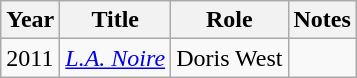<table class="wikitable">
<tr>
<th>Year</th>
<th>Title</th>
<th>Role</th>
<th>Notes</th>
</tr>
<tr>
<td>2011</td>
<td><em><a href='#'>L.A. Noire</a></em></td>
<td>Doris West</td>
<td></td>
</tr>
</table>
